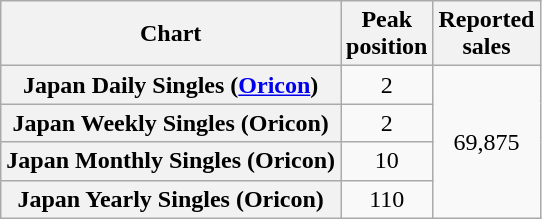<table class="wikitable plainrowheaders" style="text-align:center">
<tr>
<th>Chart</th>
<th>Peak <br> position</th>
<th>Reported <br> sales</th>
</tr>
<tr>
<th scope="row">Japan Daily Singles (<a href='#'>Oricon</a>)</th>
<td>2</td>
<td rowspan="4">69,875</td>
</tr>
<tr>
<th scope="row">Japan Weekly Singles (Oricon)</th>
<td>2</td>
</tr>
<tr>
<th scope="row">Japan Monthly Singles (Oricon)</th>
<td>10</td>
</tr>
<tr>
<th scope="row">Japan Yearly Singles (Oricon)</th>
<td>110</td>
</tr>
</table>
